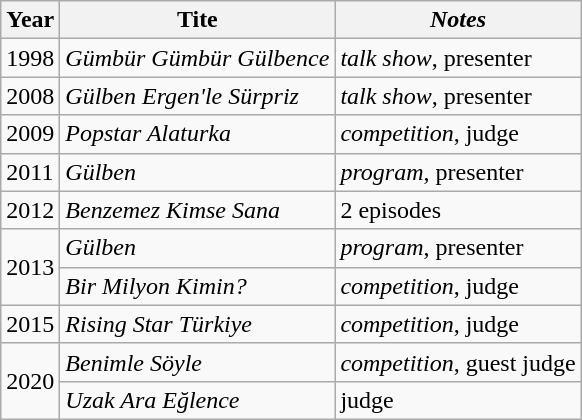<table class="wikitable">
<tr>
<th>Year</th>
<th>Tite</th>
<th><em>Notes</em></th>
</tr>
<tr>
<td>1998</td>
<td><em>Gümbür Gümbür Gülbence</em></td>
<td><em>talk show</em>, presenter</td>
</tr>
<tr>
<td>2008</td>
<td><em>Gülben Ergen'le Sürpriz</em></td>
<td><em>talk show</em>, presenter</td>
</tr>
<tr>
<td>2009</td>
<td><em>Popstar Alaturka</em></td>
<td><em>competition</em>, judge</td>
</tr>
<tr>
<td>2011</td>
<td><em>Gülben</em></td>
<td><em>program</em>, presenter</td>
</tr>
<tr>
<td>2012</td>
<td><em>Benzemez Kimse Sana</em></td>
<td>2 episodes</td>
</tr>
<tr>
<td rowspan=2>2013</td>
<td><em>Gülben</em></td>
<td><em>program</em>, presenter</td>
</tr>
<tr>
<td><em>Bir Milyon Kimin?</em></td>
<td><em>competition</em>, judge</td>
</tr>
<tr>
<td>2015</td>
<td><em>Rising Star Türkiye</em></td>
<td><em>competition</em>, judge</td>
</tr>
<tr>
<td rowspan=2>2020</td>
<td><em>Benimle Söyle</em></td>
<td><em>competition</em>, guest judge</td>
</tr>
<tr>
<td><em>Uzak Ara Eğlence</em></td>
<td>judge</td>
</tr>
</table>
